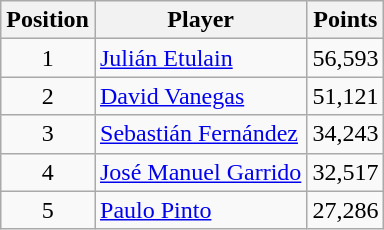<table class=wikitable>
<tr>
<th>Position</th>
<th>Player</th>
<th>Points</th>
</tr>
<tr>
<td align=center>1</td>
<td> <a href='#'>Julián Etulain</a></td>
<td align=center>56,593</td>
</tr>
<tr>
<td align=center>2</td>
<td> <a href='#'>David Vanegas</a></td>
<td align=center>51,121</td>
</tr>
<tr>
<td align=center>3</td>
<td> <a href='#'>Sebastián Fernández</a></td>
<td align=center>34,243</td>
</tr>
<tr>
<td align=center>4</td>
<td> <a href='#'>José Manuel Garrido</a></td>
<td align=center>32,517</td>
</tr>
<tr>
<td align=center>5</td>
<td> <a href='#'>Paulo Pinto</a></td>
<td align=center>27,286</td>
</tr>
</table>
